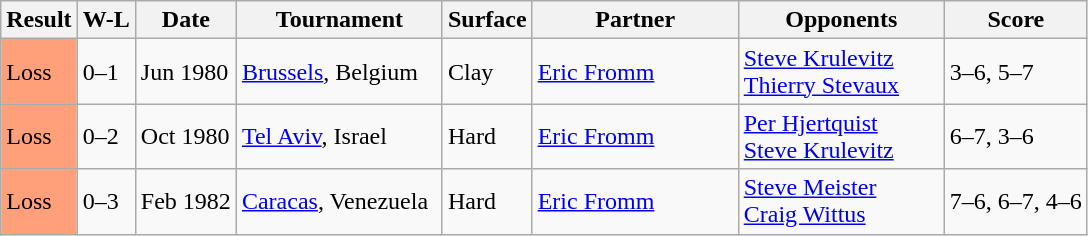<table class="sortable wikitable">
<tr>
<th>Result</th>
<th>W-L</th>
<th>Date</th>
<th style="width:130px">Tournament</th>
<th>Surface</th>
<th style="width:130px">Partner</th>
<th style="width:130px">Opponents</th>
<th class="unsortable">Score</th>
</tr>
<tr>
<td style="background:#ffa07a;">Loss</td>
<td>0–1</td>
<td>Jun 1980</td>
<td><a href='#'>Brussels</a>, Belgium</td>
<td>Clay</td>
<td> <a href='#'>Eric Fromm</a></td>
<td> <a href='#'>Steve Krulevitz</a><br> <a href='#'>Thierry Stevaux</a></td>
<td>3–6, 5–7</td>
</tr>
<tr>
<td style="background:#ffa07a;">Loss</td>
<td>0–2</td>
<td>Oct 1980</td>
<td><a href='#'>Tel Aviv</a>, Israel</td>
<td>Hard</td>
<td> <a href='#'>Eric Fromm</a></td>
<td> <a href='#'>Per Hjertquist</a><br> <a href='#'>Steve Krulevitz</a></td>
<td>6–7, 3–6</td>
</tr>
<tr>
<td style="background:#ffa07a;">Loss</td>
<td>0–3</td>
<td>Feb 1982</td>
<td><a href='#'>Caracas</a>, Venezuela</td>
<td>Hard</td>
<td> <a href='#'>Eric Fromm</a></td>
<td> <a href='#'>Steve Meister</a><br> <a href='#'>Craig Wittus</a></td>
<td>7–6, 6–7, 4–6</td>
</tr>
</table>
